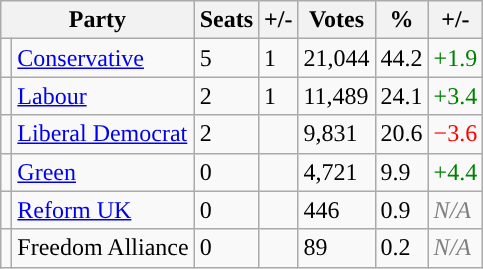<table class="wikitable sortable">
<tr>
<th colspan="2">Party</th>
<th>Seats</th>
<th>+/-</th>
<th>Votes</th>
<th>%</th>
<th>+/-</th>
</tr>
<tr>
<td style="background-color: "></td>
<td><a href='#'>Conservative</a></td>
<td>5</td>
<td> 1</td>
<td>21,044</td>
<td>44.2</td>
<td style="color:green">+1.9</td>
</tr>
<tr>
<td style="background-color: "></td>
<td><a href='#'>Labour</a></td>
<td>2</td>
<td> 1</td>
<td>11,489</td>
<td>24.1</td>
<td style="color:green">+3.4</td>
</tr>
<tr>
<td style="background-color: "></td>
<td><a href='#'>Liberal Democrat</a></td>
<td>2</td>
<td></td>
<td>9,831</td>
<td>20.6</td>
<td style="color:red">−3.6</td>
</tr>
<tr>
<td style="background-color: "></td>
<td><a href='#'>Green</a></td>
<td>0</td>
<td></td>
<td>4,721</td>
<td>9.9</td>
<td style="color:green">+4.4</td>
</tr>
<tr>
<td style="background-color: "></td>
<td><a href='#'>Reform UK</a></td>
<td>0</td>
<td></td>
<td>446</td>
<td>0.9</td>
<td span style="color:grey"><em>N/A</em></td>
</tr>
<tr>
<td style="background-color: "></td>
<td>Freedom Alliance</td>
<td>0</td>
<td></td>
<td>89</td>
<td>0.2</td>
<td span style="color:grey"><em>N/A</em></td>
</tr>
</table>
